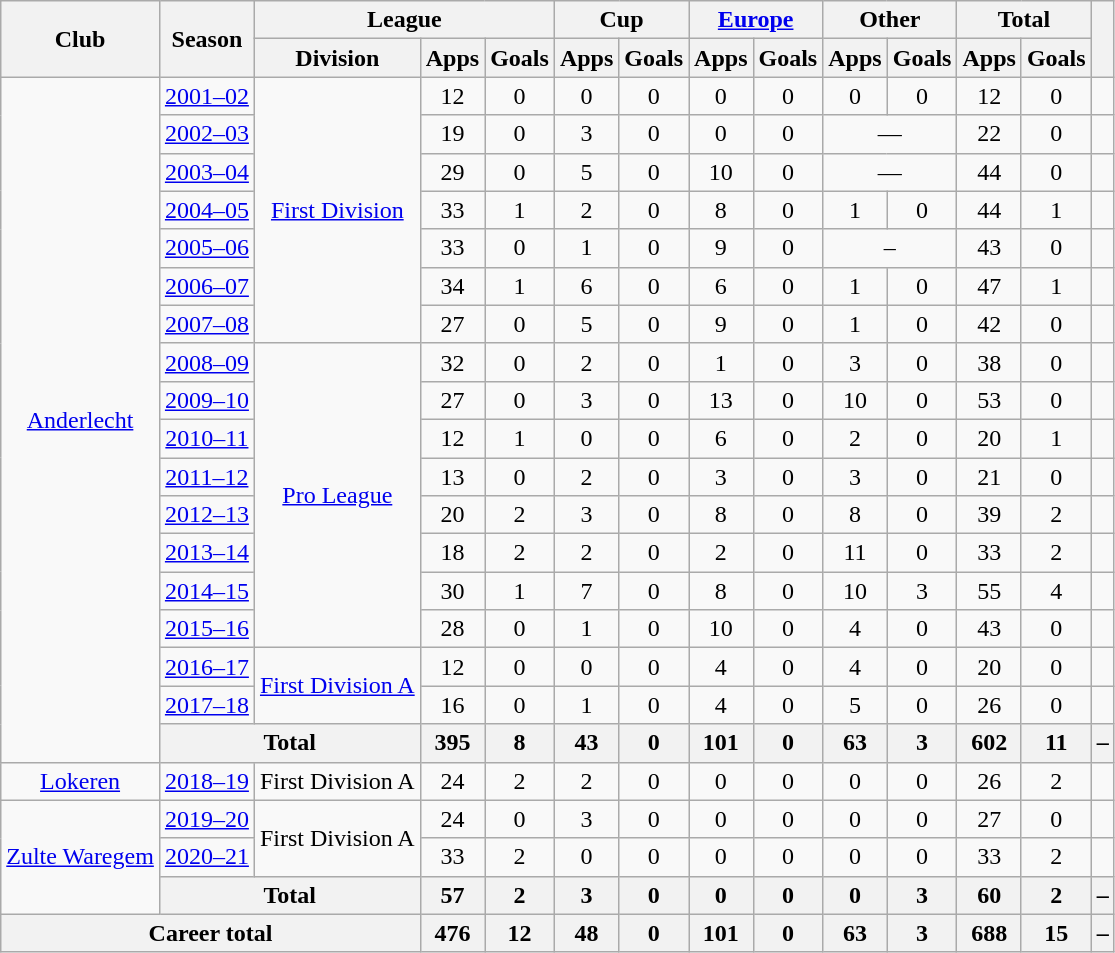<table class="wikitable" style="text-align:center">
<tr>
<th rowspan="2">Club</th>
<th rowspan="2">Season</th>
<th colspan="3">League</th>
<th colspan="2">Cup</th>
<th colspan="2"><a href='#'>Europe</a></th>
<th colspan="2">Other</th>
<th colspan="2">Total</th>
<th rowspan="2"></th>
</tr>
<tr>
<th>Division</th>
<th>Apps</th>
<th>Goals</th>
<th>Apps</th>
<th>Goals</th>
<th>Apps</th>
<th>Goals</th>
<th>Apps</th>
<th>Goals</th>
<th>Apps</th>
<th>Goals</th>
</tr>
<tr>
<td rowspan="18"><a href='#'>Anderlecht</a></td>
<td><a href='#'>2001–02</a></td>
<td rowspan="7"><a href='#'>First Division</a></td>
<td>12</td>
<td>0</td>
<td>0</td>
<td>0</td>
<td>0</td>
<td>0</td>
<td>0</td>
<td>0</td>
<td>12</td>
<td>0</td>
<td></td>
</tr>
<tr>
<td><a href='#'>2002–03</a></td>
<td>19</td>
<td>0</td>
<td>3</td>
<td>0</td>
<td>0</td>
<td>0</td>
<td colspan="2">—</td>
<td>22</td>
<td>0</td>
<td></td>
</tr>
<tr>
<td><a href='#'>2003–04</a></td>
<td>29</td>
<td>0</td>
<td>5</td>
<td>0</td>
<td>10</td>
<td>0</td>
<td colspan="2">—</td>
<td>44</td>
<td>0</td>
<td></td>
</tr>
<tr>
<td><a href='#'>2004–05</a></td>
<td>33</td>
<td>1</td>
<td>2</td>
<td>0</td>
<td>8</td>
<td>0</td>
<td>1</td>
<td>0</td>
<td>44</td>
<td>1</td>
<td></td>
</tr>
<tr>
<td><a href='#'>2005–06</a></td>
<td>33</td>
<td>0</td>
<td>1</td>
<td>0</td>
<td>9</td>
<td>0</td>
<td colspan="2">–</td>
<td>43</td>
<td>0</td>
<td></td>
</tr>
<tr>
<td><a href='#'>2006–07</a></td>
<td>34</td>
<td>1</td>
<td>6</td>
<td>0</td>
<td>6</td>
<td>0</td>
<td>1</td>
<td>0</td>
<td>47</td>
<td>1</td>
<td></td>
</tr>
<tr>
<td><a href='#'>2007–08</a></td>
<td>27</td>
<td>0</td>
<td>5</td>
<td>0</td>
<td>9</td>
<td>0</td>
<td>1</td>
<td>0</td>
<td>42</td>
<td>0</td>
<td></td>
</tr>
<tr>
<td><a href='#'>2008–09</a></td>
<td rowspan="8"><a href='#'>Pro League</a></td>
<td>32</td>
<td>0</td>
<td>2</td>
<td>0</td>
<td>1</td>
<td>0</td>
<td>3</td>
<td>0</td>
<td>38</td>
<td>0</td>
<td></td>
</tr>
<tr>
<td><a href='#'>2009–10</a></td>
<td>27</td>
<td>0</td>
<td>3</td>
<td>0</td>
<td>13</td>
<td>0</td>
<td>10</td>
<td>0</td>
<td>53</td>
<td>0</td>
<td></td>
</tr>
<tr>
<td><a href='#'>2010–11</a></td>
<td>12</td>
<td>1</td>
<td>0</td>
<td>0</td>
<td>6</td>
<td>0</td>
<td>2</td>
<td>0</td>
<td>20</td>
<td>1</td>
<td></td>
</tr>
<tr>
<td><a href='#'>2011–12</a></td>
<td>13</td>
<td>0</td>
<td>2</td>
<td>0</td>
<td>3</td>
<td>0</td>
<td>3</td>
<td>0</td>
<td>21</td>
<td>0</td>
<td></td>
</tr>
<tr>
<td><a href='#'>2012–13</a></td>
<td>20</td>
<td>2</td>
<td>3</td>
<td>0</td>
<td>8</td>
<td>0</td>
<td>8</td>
<td>0</td>
<td>39</td>
<td>2</td>
<td></td>
</tr>
<tr>
<td><a href='#'>2013–14</a></td>
<td>18</td>
<td>2</td>
<td>2</td>
<td>0</td>
<td>2</td>
<td>0</td>
<td>11</td>
<td>0</td>
<td>33</td>
<td>2</td>
<td></td>
</tr>
<tr>
<td><a href='#'>2014–15</a></td>
<td>30</td>
<td>1</td>
<td>7</td>
<td>0</td>
<td>8</td>
<td>0</td>
<td>10</td>
<td>3</td>
<td>55</td>
<td>4</td>
<td></td>
</tr>
<tr>
<td><a href='#'>2015–16</a></td>
<td>28</td>
<td>0</td>
<td>1</td>
<td>0</td>
<td>10</td>
<td>0</td>
<td>4</td>
<td>0</td>
<td>43</td>
<td>0</td>
<td></td>
</tr>
<tr>
<td><a href='#'>2016–17</a></td>
<td rowspan="2"><a href='#'>First Division A</a></td>
<td>12</td>
<td>0</td>
<td>0</td>
<td>0</td>
<td>4</td>
<td>0</td>
<td>4</td>
<td>0</td>
<td>20</td>
<td>0</td>
<td></td>
</tr>
<tr>
<td><a href='#'>2017–18</a></td>
<td>16</td>
<td>0</td>
<td>1</td>
<td>0</td>
<td>4</td>
<td>0</td>
<td>5</td>
<td>0</td>
<td>26</td>
<td>0</td>
<td></td>
</tr>
<tr>
<th colspan="2">Total</th>
<th>395</th>
<th>8</th>
<th>43</th>
<th>0</th>
<th>101</th>
<th>0</th>
<th>63</th>
<th>3</th>
<th>602</th>
<th>11</th>
<th>–</th>
</tr>
<tr>
<td><a href='#'>Lokeren</a></td>
<td><a href='#'>2018–19</a></td>
<td>First Division A</td>
<td>24</td>
<td>2</td>
<td>2</td>
<td>0</td>
<td>0</td>
<td>0</td>
<td>0</td>
<td>0</td>
<td>26</td>
<td>2</td>
<td></td>
</tr>
<tr>
<td rowspan="3"><a href='#'>Zulte Waregem</a></td>
<td><a href='#'>2019–20</a></td>
<td rowspan="2">First Division A</td>
<td>24</td>
<td>0</td>
<td>3</td>
<td>0</td>
<td>0</td>
<td>0</td>
<td>0</td>
<td>0</td>
<td>27</td>
<td>0</td>
<td></td>
</tr>
<tr>
<td><a href='#'>2020–21</a></td>
<td>33</td>
<td>2</td>
<td>0</td>
<td>0</td>
<td>0</td>
<td>0</td>
<td>0</td>
<td>0</td>
<td>33</td>
<td>2</td>
<td></td>
</tr>
<tr>
<th colspan="2">Total</th>
<th>57</th>
<th>2</th>
<th>3</th>
<th>0</th>
<th>0</th>
<th>0</th>
<th>0</th>
<th>3</th>
<th>60</th>
<th>2</th>
<th>–</th>
</tr>
<tr>
<th colspan="3">Career total</th>
<th>476</th>
<th>12</th>
<th>48</th>
<th>0</th>
<th>101</th>
<th>0</th>
<th>63</th>
<th>3</th>
<th>688</th>
<th>15</th>
<th>–</th>
</tr>
</table>
